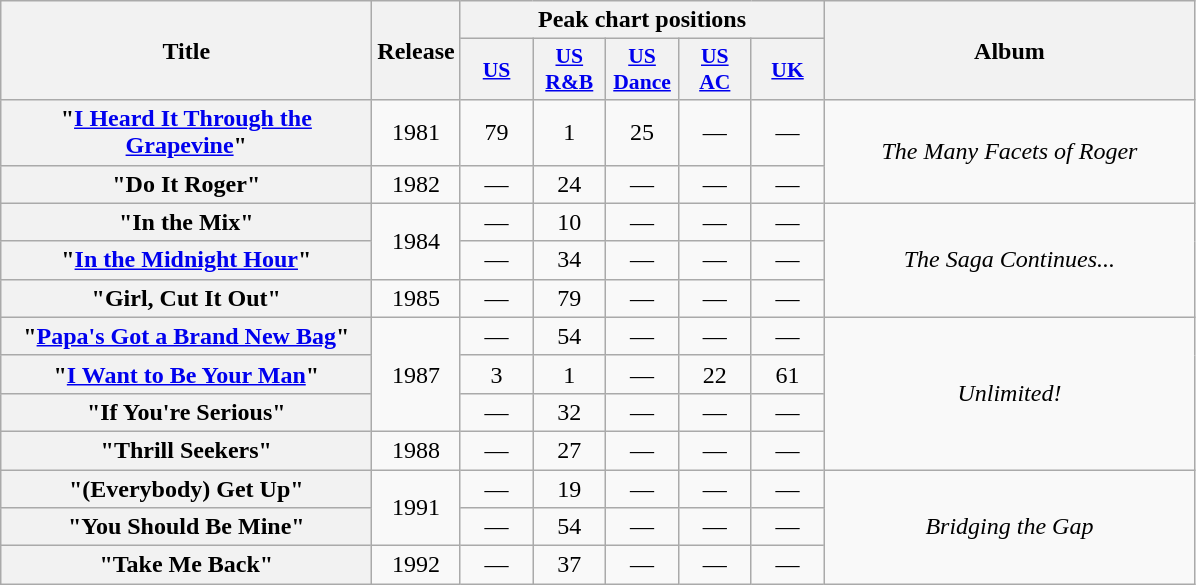<table class="wikitable plainrowheaders" style="text-align:center;">
<tr>
<th scope="col" rowspan="2" style="width:15em;">Title</th>
<th scope="col" rowspan="2" style="width:0.5em;">Release</th>
<th colspan="5" scope="col">Peak chart positions</th>
<th scope="col" rowspan="2" style="width:15em;"><br>Album<br><br></th>
</tr>
<tr>
<th scope="col" style="width:2.9em;font-size:90%;"><a href='#'>US</a><br></th>
<th scope="col" style="width:2.9em;font-size:90%;"><a href='#'>US R&B</a><br></th>
<th scope="col" style="width:2.9em;font-size:90%;"><a href='#'>US Dance</a><br></th>
<th scope="col" style="width:2.9em;font-size:90%;"><a href='#'>US AC</a><br></th>
<th scope="col" style="width:2.9em;font-size:90%;"><a href='#'>UK</a><br></th>
</tr>
<tr>
<th scope="row">"<a href='#'>I Heard It Through the Grapevine</a>"</th>
<td>1981</td>
<td>79</td>
<td>1</td>
<td>25</td>
<td>—</td>
<td>—</td>
<td rowspan=2><em>The Many Facets of Roger</em></td>
</tr>
<tr>
<th scope="row">"Do It Roger"</th>
<td>1982</td>
<td>—</td>
<td>24</td>
<td>—</td>
<td>—</td>
<td>—</td>
</tr>
<tr>
<th scope="row">"In the Mix"</th>
<td rowspan=2>1984</td>
<td>—</td>
<td>10</td>
<td>—</td>
<td>—</td>
<td>—</td>
<td rowspan=3><em>The Saga Continues...</em></td>
</tr>
<tr>
<th scope="row">"<a href='#'>In the Midnight Hour</a>"</th>
<td>—</td>
<td>34</td>
<td>—</td>
<td>—</td>
<td>—</td>
</tr>
<tr>
<th scope="row">"Girl, Cut It Out"</th>
<td>1985</td>
<td>—</td>
<td>79</td>
<td>—</td>
<td>—</td>
<td>—</td>
</tr>
<tr>
<th scope="row">"<a href='#'>Papa's Got a Brand New Bag</a>"</th>
<td rowspan=3>1987</td>
<td>—</td>
<td>54</td>
<td>—</td>
<td>—</td>
<td>—</td>
<td rowspan=4><em>Unlimited!</em></td>
</tr>
<tr>
<th scope="row">"<a href='#'>I Want to Be Your Man</a>"</th>
<td>3</td>
<td>1</td>
<td>—</td>
<td>22</td>
<td>61</td>
</tr>
<tr>
<th scope="row">"If You're Serious"</th>
<td>—</td>
<td>32</td>
<td>—</td>
<td>—</td>
<td>—</td>
</tr>
<tr>
<th scope="row">"Thrill Seekers"</th>
<td>1988</td>
<td>—</td>
<td>27</td>
<td>—</td>
<td>—</td>
<td>—</td>
</tr>
<tr>
<th scope="row">"(Everybody) Get Up"</th>
<td rowspan=2>1991</td>
<td>—</td>
<td>19</td>
<td>—</td>
<td>—</td>
<td>—</td>
<td rowspan=3><em>Bridging the Gap</em></td>
</tr>
<tr>
<th scope="row">"You Should Be Mine"</th>
<td>—</td>
<td>54</td>
<td>—</td>
<td>—</td>
<td>—</td>
</tr>
<tr>
<th scope="row">"Take Me Back"</th>
<td>1992</td>
<td>—</td>
<td>37</td>
<td>—</td>
<td>—</td>
<td>—</td>
</tr>
</table>
